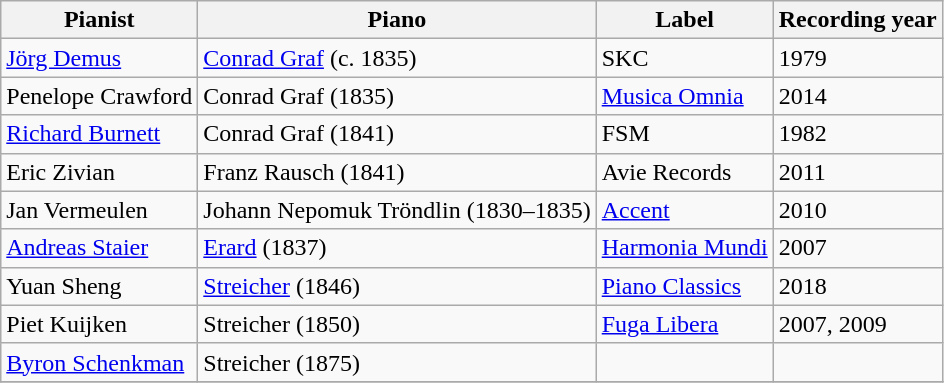<table class="wikitable">
<tr>
<th>Pianist</th>
<th>Piano</th>
<th>Label</th>
<th>Recording year</th>
</tr>
<tr>
<td><a href='#'>Jörg Demus</a></td>
<td><a href='#'>Conrad Graf</a> (c. 1835)</td>
<td>SKC</td>
<td>1979</td>
</tr>
<tr>
<td>Penelope Crawford</td>
<td>Conrad Graf (1835)</td>
<td><a href='#'>Musica Omnia</a></td>
<td>2014</td>
</tr>
<tr>
<td><a href='#'>Richard Burnett</a></td>
<td>Conrad Graf (1841)</td>
<td>FSM</td>
<td>1982</td>
</tr>
<tr>
<td>Eric Zivian</td>
<td>Franz Rausch (1841)</td>
<td>Avie Records</td>
<td>2011</td>
</tr>
<tr>
<td>Jan Vermeulen</td>
<td>Johann Nepomuk Tröndlin (1830–1835)</td>
<td><a href='#'>Accent</a></td>
<td>2010</td>
</tr>
<tr>
<td><a href='#'>Andreas Staier</a></td>
<td><a href='#'>Erard</a> (1837)</td>
<td><a href='#'>Harmonia Mundi</a></td>
<td>2007</td>
</tr>
<tr>
<td>Yuan Sheng</td>
<td><a href='#'>Streicher</a> (1846)</td>
<td><a href='#'>Piano Classics</a></td>
<td>2018</td>
</tr>
<tr>
<td>Piet Kuijken</td>
<td>Streicher (1850)</td>
<td><a href='#'>Fuga Libera</a></td>
<td>2007, 2009</td>
</tr>
<tr>
<td><a href='#'>Byron Schenkman</a></td>
<td>Streicher (1875)</td>
<td></td>
<td></td>
</tr>
<tr>
</tr>
</table>
